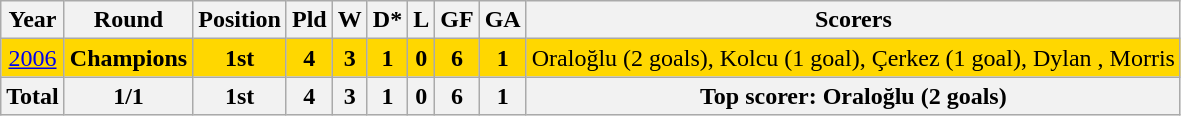<table class="wikitable" style="text-align:center;">
<tr>
<th>Year</th>
<th>Round</th>
<th>Position</th>
<th abbr="Played">Pld</th>
<th abbr="Won">W</th>
<th abbr="Drawn">D*</th>
<th abbr="Lost">L</th>
<th abbr="Goals for">GF</th>
<th abbr="Goals against">GA</th>
<th>Scorers</th>
</tr>
<tr style="background:gold">
<td> <a href='#'>2006</a></td>
<td><strong>Champions</strong></td>
<td><strong>1st</strong></td>
<td><strong>4</strong></td>
<td><strong>3</strong></td>
<td><strong>1</strong></td>
<td><strong>0</strong></td>
<td><strong>6</strong></td>
<td><strong>1</strong></td>
<td>Oraloğlu (2 goals), Kolcu (1 goal), Çerkez (1 goal), Dylan , Morris </td>
</tr>
<tr>
<th><strong>Total</strong></th>
<th><strong>1/1</strong></th>
<th><strong>1st</strong></th>
<th><strong>4</strong></th>
<th><strong>3</strong></th>
<th><strong>1</strong></th>
<th><strong>0</strong></th>
<th><strong>6</strong></th>
<th><strong>1</strong></th>
<th><strong>Top scorer:</strong> Oraloğlu (2 goals)</th>
</tr>
</table>
